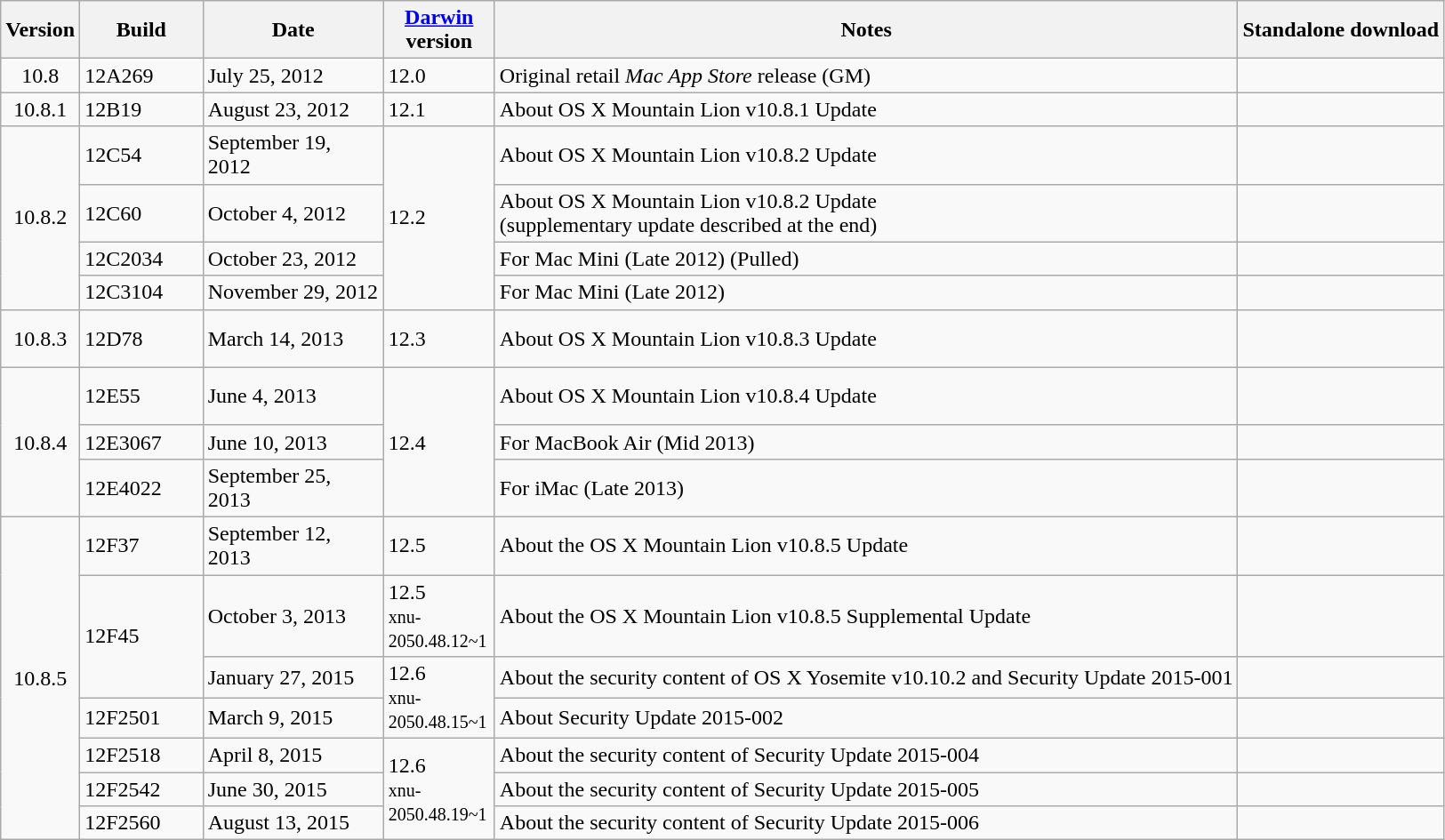<table class=wikitable>
<tr>
<th>Version</th>
<th style=width:85px>Build</th>
<th style=width:128px>Date</th>
<th style=width:76px><a href='#'>Darwin</a> version</th>
<th>Notes</th>
<th>Standalone download</th>
</tr>
<tr>
<td style=text-align:center>10.8</td>
<td>12A269</td>
<td>July 25, 2012</td>
<td>12.0</td>
<td>Original retail <em>Mac App Store</em> release (GM)</td>
<td></td>
</tr>
<tr>
<td style=text-align:center>10.8.1</td>
<td>12B19</td>
<td>August 23, 2012</td>
<td>12.1</td>
<td>About OS X Mountain Lion v10.8.1 Update</td>
<td></td>
</tr>
<tr>
<td style=text-align:center rowspan=4>10.8.2</td>
<td>12C54</td>
<td>September 19, 2012</td>
<td rowspan=4>12.2</td>
<td>About OS X Mountain Lion v10.8.2 Update</td>
<td><br></td>
</tr>
<tr>
<td>12C60</td>
<td>October 4, 2012</td>
<td>About OS X Mountain Lion v10.8.2 Update<br>(supplementary update described at the end)</td>
<td></td>
</tr>
<tr>
<td>12C2034</td>
<td>October 23, 2012</td>
<td>For Mac Mini (Late 2012) (Pulled)</td>
<td></td>
</tr>
<tr>
<td>12C3104</td>
<td>November 29, 2012</td>
<td>For Mac Mini (Late 2012)</td>
<td></td>
</tr>
<tr>
<td style=text-align:center>10.8.3</td>
<td>12D78</td>
<td>March 14, 2013</td>
<td>12.3</td>
<td>About OS X Mountain Lion v10.8.3 Update</td>
<td><br><br></td>
</tr>
<tr>
<td style=text-align:center rowspan=3>10.8.4</td>
<td>12E55</td>
<td>June 4, 2013</td>
<td rowspan=3>12.4</td>
<td>About OS X Mountain Lion v10.8.4 Update</td>
<td><br><br></td>
</tr>
<tr>
<td>12E3067</td>
<td>June 10, 2013</td>
<td>For MacBook Air (Mid 2013)</td>
<td></td>
</tr>
<tr>
<td>12E4022</td>
<td>September 25, 2013</td>
<td>For iMac (Late 2013)</td>
<td></td>
</tr>
<tr>
<td style=text-align:center rowspan=7>10.8.5</td>
<td>12F37</td>
<td>September 12, 2013</td>
<td>12.5</td>
<td>About the OS X Mountain Lion v10.8.5 Update</td>
<td><br><br></td>
</tr>
<tr>
<td rowspan=2>12F45</td>
<td>October 3, 2013</td>
<td>12.5<br><small>xnu-2050.48.12~1</small></td>
<td>About the OS X Mountain Lion v10.8.5 Supplemental Update</td>
<td></td>
</tr>
<tr>
<td>January 27, 2015</td>
<td rowspan=2>12.6<br><small>xnu-2050.48.15~1</small></td>
<td>About the security content of OS X Yosemite v10.10.2 and Security Update 2015-001</td>
<td></td>
</tr>
<tr>
<td>12F2501</td>
<td>March 9, 2015</td>
<td>About Security Update 2015-002</td>
<td></td>
</tr>
<tr>
<td>12F2518</td>
<td>April 8, 2015</td>
<td rowspan=3>12.6<br><small>xnu-2050.48.19~1</small></td>
<td>About the security content of Security Update 2015-004</td>
<td></td>
</tr>
<tr>
<td>12F2542</td>
<td>June 30, 2015</td>
<td>About the security content of Security Update 2015-005</td>
<td></td>
</tr>
<tr>
<td>12F2560</td>
<td>August 13, 2015</td>
<td>About the security content of Security Update 2015-006</td>
<td></td>
</tr>
</table>
